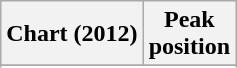<table class="wikitable sortable plainrowheaders" style="text-align:center;">
<tr>
<th>Chart (2012)</th>
<th>Peak<br>position</th>
</tr>
<tr>
</tr>
<tr>
</tr>
<tr>
</tr>
</table>
